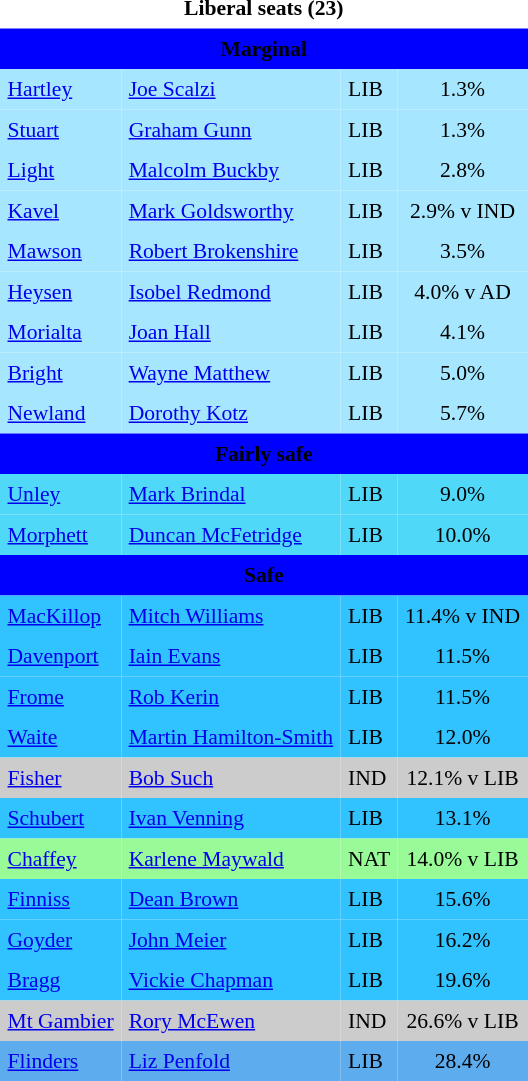<table class="toccolours" align="left" cellpadding="5" cellspacing="0" style="margin-right: .5em; margin-top: .4em;font-size: 90%;">
<tr>
<td COLSPAN=4 align="center"><strong>Liberal seats (23)</strong></td>
</tr>
<tr>
<td colspan="4"  style="text-align:center; background:blue;"><span><strong>Marginal</strong></span></td>
</tr>
<tr>
<td align="left" bgcolor="A6E7FF"><a href='#'>Hartley</a></td>
<td align="left" bgcolor="A6E7FF"><a href='#'>Joe Scalzi</a></td>
<td align="left" bgcolor="A6E7FF">LIB</td>
<td align="center" bgcolor="A6E7FF">1.3%</td>
</tr>
<tr>
<td align="left" bgcolor="A6E7FF"><a href='#'>Stuart</a></td>
<td align="left" bgcolor="A6E7FF"><a href='#'>Graham Gunn</a></td>
<td align="left" bgcolor="A6E7FF">LIB</td>
<td align="center" bgcolor="A6E7FF">1.3%</td>
</tr>
<tr>
<td align="left" bgcolor="A6E7FF"><a href='#'>Light</a></td>
<td align="left" bgcolor="A6E7FF"><a href='#'>Malcolm Buckby</a></td>
<td align="left" bgcolor="A6E7FF">LIB</td>
<td align="center" bgcolor="A6E7FF">2.8%</td>
</tr>
<tr>
<td align="left" bgcolor="A6E7FF"><a href='#'>Kavel</a></td>
<td align="left" bgcolor="A6E7FF"><a href='#'>Mark Goldsworthy</a></td>
<td align="left" bgcolor="A6E7FF">LIB</td>
<td align="center" bgcolor="A6E7FF">2.9% v IND</td>
</tr>
<tr>
<td align="left" bgcolor="A6E7FF"><a href='#'>Mawson</a></td>
<td align="left" bgcolor="A6E7FF"><a href='#'>Robert Brokenshire</a></td>
<td align="left" bgcolor="A6E7FF">LIB</td>
<td align="center" bgcolor="A6E7FF">3.5%</td>
</tr>
<tr>
<td align="left" bgcolor="A6E7FF"><a href='#'>Heysen</a></td>
<td align="left" bgcolor="A6E7FF"><a href='#'>Isobel Redmond</a></td>
<td align="left" bgcolor="A6E7FF">LIB</td>
<td align="center" bgcolor="A6E7FF">4.0% v AD</td>
</tr>
<tr>
<td align="left" bgcolor="A6E7FF"><a href='#'>Morialta</a></td>
<td align="left" bgcolor="A6E7FF"><a href='#'>Joan Hall</a></td>
<td align="left" bgcolor="A6E7FF">LIB</td>
<td align="center" bgcolor="A6E7FF">4.1%</td>
</tr>
<tr>
<td align="left" bgcolor="A6E7FF"><a href='#'>Bright</a></td>
<td align="left" bgcolor="A6E7FF"><a href='#'>Wayne Matthew</a></td>
<td align="left" bgcolor="A6E7FF">LIB</td>
<td align="center" bgcolor="A6E7FF">5.0%</td>
</tr>
<tr>
<td align="left" bgcolor="A6E7FF"><a href='#'>Newland</a></td>
<td align="left" bgcolor="A6E7FF"><a href='#'>Dorothy Kotz</a></td>
<td align="left" bgcolor="A6E7FF">LIB</td>
<td align="center" bgcolor="A6E7FF">5.7%</td>
</tr>
<tr>
<td colspan="4"  style="text-align:center; background:blue;"><span><strong>Fairly safe</strong></span></td>
</tr>
<tr>
<td align="left" bgcolor="50D8F9"><a href='#'>Unley</a></td>
<td align="left" bgcolor="50D8F9"><a href='#'>Mark Brindal</a></td>
<td align="left" bgcolor="50D8F9">LIB</td>
<td align="center" bgcolor="50D8F9">9.0%</td>
</tr>
<tr>
<td align="left" bgcolor="50D8F9"><a href='#'>Morphett</a></td>
<td align="left" bgcolor="50D8F9"><a href='#'>Duncan McFetridge</a></td>
<td align="left" bgcolor="50D8F9">LIB</td>
<td align="center" bgcolor="50D8F9">10.0%</td>
</tr>
<tr>
<td colspan="4"  style="text-align:center; background:blue;"><span><strong>Safe</strong></span></td>
</tr>
<tr>
<td align="left" bgcolor="31C3FF"><a href='#'>MacKillop</a></td>
<td align="left" bgcolor="31C3FF"><a href='#'>Mitch Williams</a></td>
<td align="left" bgcolor="31C3FF">LIB</td>
<td align="center" bgcolor="31C3FF">11.4% v IND</td>
</tr>
<tr>
<td align="left" bgcolor="31C3FF"><a href='#'>Davenport</a></td>
<td align="left" bgcolor="31C3FF"><a href='#'>Iain Evans</a></td>
<td align="left" bgcolor="31C3FF">LIB</td>
<td align="center" bgcolor="31C3FF">11.5%</td>
</tr>
<tr>
<td align="left" bgcolor="31C3FF"><a href='#'>Frome</a></td>
<td align="left" bgcolor="31C3FF"><a href='#'>Rob Kerin</a></td>
<td align="left" bgcolor="31C3FF">LIB</td>
<td align="center" bgcolor="31C3FF">11.5%</td>
</tr>
<tr>
<td align="left" bgcolor="31C3FF"><a href='#'>Waite</a></td>
<td align="left" bgcolor="31C3FF"><a href='#'>Martin Hamilton-Smith</a></td>
<td align="left" bgcolor="31C3FF">LIB</td>
<td align="center" bgcolor="31C3FF">12.0%</td>
</tr>
<tr>
<td align="left" bgcolor="CCCCCC"><a href='#'>Fisher</a></td>
<td align="left" bgcolor="CCCCCC"><a href='#'>Bob Such</a></td>
<td align="left" bgcolor="CCCCCC">IND</td>
<td align="center" bgcolor="CCCCCC">12.1% v LIB</td>
</tr>
<tr>
<td align="left" bgcolor="31C3FF"><a href='#'>Schubert</a></td>
<td align="left" bgcolor="31C3FF"><a href='#'>Ivan Venning</a></td>
<td align="left" bgcolor="31C3FF">LIB</td>
<td align="center" bgcolor="31C3FF">13.1%</td>
</tr>
<tr>
<td align="left" bgcolor="98fb98"><a href='#'>Chaffey</a></td>
<td align="left" bgcolor="98fb98"><a href='#'>Karlene Maywald</a></td>
<td align="left" bgcolor="98fb98">NAT</td>
<td align="center" bgcolor="98fb98">14.0% v LIB</td>
</tr>
<tr>
<td align="left" bgcolor="31C3FF"><a href='#'>Finniss</a></td>
<td align="left" bgcolor="31C3FF"><a href='#'>Dean Brown</a></td>
<td align="left" bgcolor="31C3FF">LIB</td>
<td align="center" bgcolor="31C3FF">15.6%</td>
</tr>
<tr>
<td align="left" bgcolor="31C3FF"><a href='#'>Goyder</a></td>
<td align="left" bgcolor="31C3FF"><a href='#'>John Meier</a></td>
<td align="left" bgcolor="31C3FF">LIB</td>
<td align="center" bgcolor="31C3FF">16.2%</td>
</tr>
<tr>
<td align="left" bgcolor="31C3FF"><a href='#'>Bragg</a></td>
<td align="left" bgcolor="31C3FF"><a href='#'>Vickie Chapman</a></td>
<td align="left" bgcolor="31C3FF">LIB</td>
<td align="center" bgcolor="31C3FF">19.6%</td>
</tr>
<tr>
<td align="left" bgcolor="CCCCCC"><a href='#'>Mt Gambier</a></td>
<td align="left" bgcolor="CCCCCC"><a href='#'>Rory McEwen</a></td>
<td align="left" bgcolor="CCCCCC">IND</td>
<td align="center" bgcolor="CCCCCC">26.6% v LIB</td>
</tr>
<tr>
<td align="left" bgcolor="5cacee"><a href='#'>Flinders</a></td>
<td align="left" bgcolor="5cacee"><a href='#'>Liz Penfold</a></td>
<td align="left" bgcolor="5cacee">LIB</td>
<td align="center" bgcolor="5cacee">28.4%</td>
</tr>
</table>
